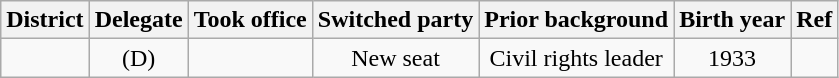<table class="sortable wikitable" style="text-align:center">
<tr>
<th>District</th>
<th>Delegate</th>
<th>Took office</th>
<th>Switched party</th>
<th>Prior background</th>
<th>Birth year</th>
<th>Ref</th>
</tr>
<tr>
<td></td>
<td> (D)</td>
<td></td>
<td>New seat</td>
<td>Civil rights leader</td>
<td>1933</td>
<td></td>
</tr>
</table>
